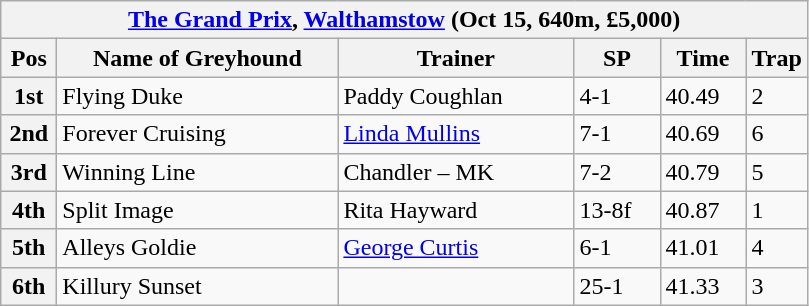<table class="wikitable">
<tr>
<th colspan="6"><a href='#'>The Grand Prix</a>, <a href='#'>Walthamstow</a> (Oct 15, 640m, £5,000)</th>
</tr>
<tr>
<th width=30>Pos</th>
<th width=180>Name of Greyhound</th>
<th width=150>Trainer</th>
<th width=50>SP</th>
<th width=50>Time</th>
<th width=30>Trap</th>
</tr>
<tr>
<th>1st</th>
<td>Flying Duke</td>
<td>Paddy Coughlan</td>
<td>4-1</td>
<td>40.49</td>
<td>2</td>
</tr>
<tr>
<th>2nd</th>
<td>Forever Cruising</td>
<td><a href='#'>Linda Mullins</a></td>
<td>7-1</td>
<td>40.69</td>
<td>6</td>
</tr>
<tr>
<th>3rd</th>
<td>Winning Line</td>
<td>Chandler – MK</td>
<td>7-2</td>
<td>40.79</td>
<td>5</td>
</tr>
<tr>
<th>4th</th>
<td>Split Image</td>
<td>Rita Hayward</td>
<td>13-8f</td>
<td>40.87</td>
<td>1</td>
</tr>
<tr>
<th>5th</th>
<td>Alleys Goldie</td>
<td><a href='#'>George Curtis</a></td>
<td>6-1</td>
<td>41.01</td>
<td>4</td>
</tr>
<tr>
<th>6th</th>
<td>Killury Sunset</td>
<td></td>
<td>25-1</td>
<td>41.33</td>
<td>3</td>
</tr>
</table>
